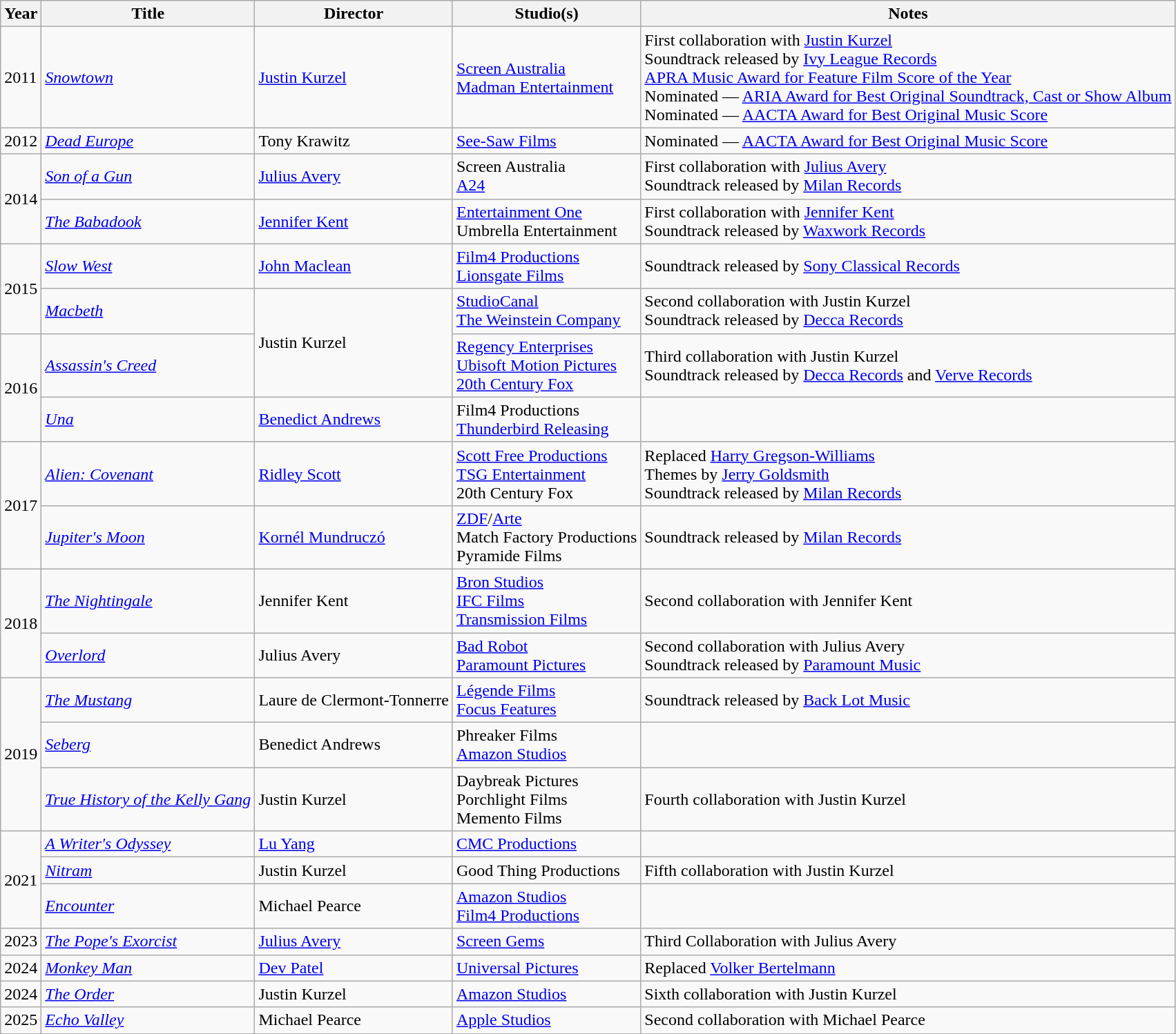<table class="wikitable sortable">
<tr>
<th>Year</th>
<th>Title</th>
<th>Director</th>
<th>Studio(s)</th>
<th class="unsortable">Notes</th>
</tr>
<tr>
<td>2011</td>
<td><em><a href='#'>Snowtown</a></em></td>
<td><a href='#'>Justin Kurzel</a></td>
<td><a href='#'>Screen Australia</a><br><a href='#'>Madman Entertainment</a></td>
<td>First collaboration with <a href='#'>Justin Kurzel</a><br>Soundtrack released by <a href='#'>Ivy League Records</a><br><a href='#'>APRA Music Award for Feature Film Score of the Year</a> 
<br>Nominated — <a href='#'>ARIA Award for Best Original Soundtrack, Cast or Show Album</a><br>Nominated — <a href='#'>AACTA Award for Best Original Music Score</a></td>
</tr>
<tr>
<td>2012</td>
<td><em><a href='#'>Dead Europe</a></em></td>
<td>Tony Krawitz</td>
<td><a href='#'>See-Saw Films</a></td>
<td>Nominated — <a href='#'>AACTA Award for Best Original Music Score</a></td>
</tr>
<tr>
<td rowspan="2">2014</td>
<td><em><a href='#'>Son of a Gun</a></em></td>
<td><a href='#'>Julius Avery</a></td>
<td>Screen Australia<br><a href='#'>A24</a></td>
<td>First collaboration with <a href='#'>Julius Avery</a><br>Soundtrack released by <a href='#'>Milan Records</a></td>
</tr>
<tr>
<td><em><a href='#'>The Babadook</a></em></td>
<td><a href='#'>Jennifer Kent</a></td>
<td><a href='#'>Entertainment One</a><br>Umbrella Entertainment</td>
<td>First collaboration with <a href='#'>Jennifer Kent</a><br>Soundtrack released by <a href='#'>Waxwork Records</a></td>
</tr>
<tr>
<td rowspan="2">2015</td>
<td><em><a href='#'>Slow West</a></em></td>
<td><a href='#'>John Maclean</a></td>
<td><a href='#'>Film4 Productions</a><br><a href='#'>Lionsgate Films</a></td>
<td>Soundtrack released by <a href='#'>Sony Classical Records</a></td>
</tr>
<tr>
<td><em><a href='#'>Macbeth</a></em></td>
<td rowspan="2">Justin Kurzel</td>
<td><a href='#'>StudioCanal</a><br><a href='#'>The Weinstein Company</a></td>
<td>Second collaboration with Justin Kurzel<br>Soundtrack released by <a href='#'>Decca Records</a></td>
</tr>
<tr>
<td rowspan="2">2016</td>
<td><em><a href='#'>Assassin's Creed</a></em></td>
<td><a href='#'>Regency Enterprises</a><br><a href='#'>Ubisoft Motion Pictures</a><br><a href='#'>20th Century Fox</a></td>
<td>Third collaboration with Justin Kurzel<br>Soundtrack released by <a href='#'>Decca Records</a> and <a href='#'>Verve Records</a></td>
</tr>
<tr>
<td><em><a href='#'>Una</a></em></td>
<td><a href='#'>Benedict Andrews</a></td>
<td>Film4 Productions<br><a href='#'>Thunderbird Releasing</a></td>
<td></td>
</tr>
<tr>
<td rowspan="2">2017</td>
<td><em><a href='#'>Alien: Covenant</a></em></td>
<td><a href='#'>Ridley Scott</a></td>
<td><a href='#'>Scott Free Productions</a><br><a href='#'>TSG Entertainment</a><br>20th Century Fox</td>
<td>Replaced <a href='#'>Harry Gregson-Williams</a><br>Themes by <a href='#'>Jerry Goldsmith</a><br>Soundtrack released by <a href='#'>Milan Records</a></td>
</tr>
<tr>
<td><em><a href='#'>Jupiter's Moon</a></em></td>
<td><a href='#'>Kornél Mundruczó</a></td>
<td><a href='#'>ZDF</a>/<a href='#'>Arte</a><br>Match Factory Productions<br>Pyramide Films</td>
<td>Soundtrack released by <a href='#'>Milan Records</a></td>
</tr>
<tr>
<td rowspan="2">2018</td>
<td><em><a href='#'>The Nightingale</a></em></td>
<td>Jennifer Kent</td>
<td><a href='#'>Bron Studios</a><br><a href='#'>IFC Films</a><br><a href='#'>Transmission Films</a></td>
<td>Second collaboration with Jennifer Kent</td>
</tr>
<tr>
<td><em><a href='#'>Overlord</a></em></td>
<td>Julius Avery</td>
<td><a href='#'>Bad Robot</a><br><a href='#'>Paramount Pictures</a></td>
<td>Second collaboration with Julius Avery<br>Soundtrack released by <a href='#'>Paramount Music</a></td>
</tr>
<tr>
<td rowspan="3">2019</td>
<td><em><a href='#'>The Mustang</a></em></td>
<td>Laure de Clermont-Tonnerre</td>
<td><a href='#'>Légende Films</a><br><a href='#'>Focus Features</a></td>
<td>Soundtrack released by <a href='#'>Back Lot Music</a></td>
</tr>
<tr>
<td><em><a href='#'>Seberg</a></em></td>
<td>Benedict Andrews</td>
<td>Phreaker Films<br><a href='#'>Amazon Studios</a></td>
<td></td>
</tr>
<tr>
<td><em><a href='#'>True History of the Kelly Gang</a></em></td>
<td>Justin Kurzel</td>
<td>Daybreak Pictures<br>Porchlight Films<br>Memento Films</td>
<td>Fourth collaboration with Justin Kurzel</td>
</tr>
<tr>
<td rowspan="3">2021</td>
<td><em><a href='#'>A Writer's Odyssey</a></em></td>
<td><a href='#'>Lu Yang</a></td>
<td><a href='#'>CMC Productions</a></td>
<td></td>
</tr>
<tr>
<td><em><a href='#'>Nitram</a></em></td>
<td>Justin Kurzel</td>
<td>Good Thing Productions</td>
<td>Fifth collaboration with Justin Kurzel</td>
</tr>
<tr>
<td><em><a href='#'>Encounter</a></em></td>
<td>Michael Pearce</td>
<td><a href='#'>Amazon Studios</a><br><a href='#'>Film4 Productions</a></td>
<td></td>
</tr>
<tr>
<td>2023</td>
<td><em><a href='#'>The Pope's Exorcist</a></em></td>
<td><a href='#'>Julius Avery</a></td>
<td><a href='#'>Screen Gems</a></td>
<td>Third Collaboration with Julius Avery</td>
</tr>
<tr>
<td>2024</td>
<td><em><a href='#'>Monkey Man</a></em></td>
<td><a href='#'>Dev Patel</a></td>
<td><a href='#'>Universal Pictures</a></td>
<td>Replaced <a href='#'>Volker Bertelmann</a></td>
</tr>
<tr>
<td>2024</td>
<td><em><a href='#'>The Order</a></em></td>
<td>Justin Kurzel</td>
<td><a href='#'>Amazon Studios</a></td>
<td>Sixth collaboration with Justin Kurzel</td>
</tr>
<tr>
<td>2025</td>
<td><em><a href='#'>Echo Valley</a></em></td>
<td>Michael Pearce</td>
<td><a href='#'>Apple Studios</a></td>
<td>Second collaboration with Michael Pearce</td>
</tr>
</table>
